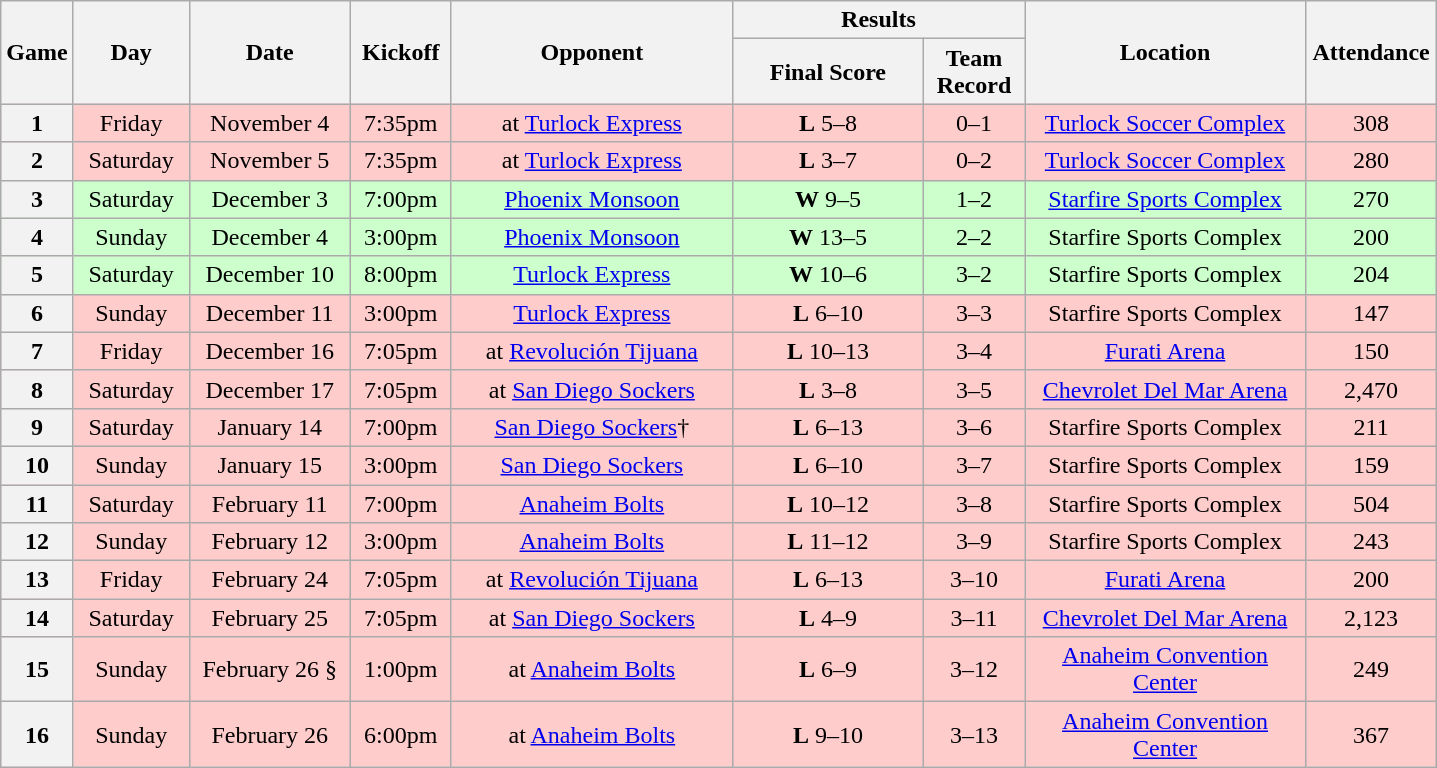<table class="wikitable">
<tr>
<th rowspan="2" width="40">Game</th>
<th rowspan="2" width="70">Day</th>
<th rowspan="2" width="100">Date</th>
<th rowspan="2" width="60">Kickoff</th>
<th rowspan="2" width="180">Opponent</th>
<th colspan="2" width="180">Results</th>
<th rowspan="2" width="180">Location</th>
<th rowspan="2" width="80">Attendance</th>
</tr>
<tr>
<th width="120">Final Score</th>
<th width="60">Team Record</th>
</tr>
<tr align="center" bgcolor="#FFCCCC">
<th>1</th>
<td>Friday</td>
<td>November 4</td>
<td>7:35pm</td>
<td>at <a href='#'>Turlock Express</a></td>
<td><strong>L</strong> 5–8</td>
<td>0–1</td>
<td><a href='#'>Turlock Soccer Complex</a></td>
<td>308</td>
</tr>
<tr align="center" bgcolor="#FFCCCC">
<th>2</th>
<td>Saturday</td>
<td>November 5</td>
<td>7:35pm</td>
<td>at <a href='#'>Turlock Express</a></td>
<td><strong>L</strong> 3–7</td>
<td>0–2</td>
<td><a href='#'>Turlock Soccer Complex</a></td>
<td>280</td>
</tr>
<tr align="center" bgcolor="#CCFFCC">
<th>3</th>
<td>Saturday</td>
<td>December 3</td>
<td>7:00pm</td>
<td><a href='#'>Phoenix Monsoon</a></td>
<td><strong>W</strong> 9–5</td>
<td>1–2</td>
<td><a href='#'>Starfire Sports Complex</a></td>
<td>270</td>
</tr>
<tr align="center" bgcolor="#CCFFCC">
<th>4</th>
<td>Sunday</td>
<td>December 4</td>
<td>3:00pm</td>
<td><a href='#'>Phoenix Monsoon</a></td>
<td><strong>W</strong> 13–5</td>
<td>2–2</td>
<td>Starfire Sports Complex</td>
<td>200</td>
</tr>
<tr align="center" bgcolor="#CCFFCC">
<th>5</th>
<td>Saturday</td>
<td>December 10</td>
<td>8:00pm</td>
<td><a href='#'>Turlock Express</a></td>
<td><strong>W</strong> 10–6</td>
<td>3–2</td>
<td>Starfire Sports Complex</td>
<td>204</td>
</tr>
<tr align="center" bgcolor="#FFCCCC">
<th>6</th>
<td>Sunday</td>
<td>December 11</td>
<td>3:00pm</td>
<td><a href='#'>Turlock Express</a></td>
<td><strong>L</strong> 6–10</td>
<td>3–3</td>
<td>Starfire Sports Complex</td>
<td>147</td>
</tr>
<tr align="center" bgcolor="#FFCCCC">
<th>7</th>
<td>Friday</td>
<td>December 16</td>
<td>7:05pm</td>
<td>at <a href='#'>Revolución Tijuana</a></td>
<td><strong>L</strong> 10–13</td>
<td>3–4</td>
<td><a href='#'>Furati Arena</a></td>
<td>150</td>
</tr>
<tr align="center" bgcolor="#FFCCCC">
<th>8</th>
<td>Saturday</td>
<td>December 17</td>
<td>7:05pm</td>
<td>at <a href='#'>San Diego Sockers</a></td>
<td><strong>L</strong> 3–8</td>
<td>3–5</td>
<td><a href='#'>Chevrolet Del Mar Arena</a></td>
<td>2,470</td>
</tr>
<tr align="center" bgcolor="#FFCCCC">
<th>9</th>
<td>Saturday</td>
<td>January 14</td>
<td>7:00pm</td>
<td><a href='#'>San Diego Sockers</a>†</td>
<td><strong>L</strong> 6–13</td>
<td>3–6</td>
<td>Starfire Sports Complex</td>
<td>211</td>
</tr>
<tr align="center" bgcolor="#FFCCCC">
<th>10</th>
<td>Sunday</td>
<td>January 15</td>
<td>3:00pm</td>
<td><a href='#'>San Diego Sockers</a></td>
<td><strong>L</strong> 6–10</td>
<td>3–7</td>
<td>Starfire Sports Complex</td>
<td>159</td>
</tr>
<tr align="center" bgcolor="#FFCCCC">
<th>11</th>
<td>Saturday</td>
<td>February 11</td>
<td>7:00pm</td>
<td><a href='#'>Anaheim Bolts</a></td>
<td><strong>L</strong> 10–12</td>
<td>3–8</td>
<td>Starfire Sports Complex</td>
<td>504</td>
</tr>
<tr align="center" bgcolor="#FFCCCC">
<th>12</th>
<td>Sunday</td>
<td>February 12</td>
<td>3:00pm</td>
<td><a href='#'>Anaheim Bolts</a></td>
<td><strong>L</strong> 11–12</td>
<td>3–9</td>
<td>Starfire Sports Complex</td>
<td>243</td>
</tr>
<tr align="center" bgcolor="#FFCCCC">
<th>13</th>
<td>Friday</td>
<td>February 24</td>
<td>7:05pm</td>
<td>at <a href='#'>Revolución Tijuana</a></td>
<td><strong>L</strong> 6–13</td>
<td>3–10</td>
<td><a href='#'>Furati Arena</a></td>
<td>200</td>
</tr>
<tr align="center" bgcolor="#FFCCCC">
<th>14</th>
<td>Saturday</td>
<td>February 25</td>
<td>7:05pm</td>
<td>at <a href='#'>San Diego Sockers</a></td>
<td><strong>L</strong> 4–9</td>
<td>3–11</td>
<td><a href='#'>Chevrolet Del Mar Arena</a></td>
<td>2,123</td>
</tr>
<tr align="center" bgcolor="#FFCCCC">
<th>15</th>
<td>Sunday</td>
<td>February 26 §</td>
<td>1:00pm</td>
<td>at <a href='#'>Anaheim Bolts</a></td>
<td><strong>L</strong> 6–9</td>
<td>3–12</td>
<td><a href='#'>Anaheim Convention Center</a></td>
<td>249</td>
</tr>
<tr align="center" bgcolor="#FFCCCC">
<th>16</th>
<td>Sunday</td>
<td>February 26</td>
<td>6:00pm</td>
<td>at <a href='#'>Anaheim Bolts</a></td>
<td><strong>L</strong> 9–10</td>
<td>3–13</td>
<td><a href='#'>Anaheim Convention Center</a></td>
<td>367</td>
</tr>
</table>
